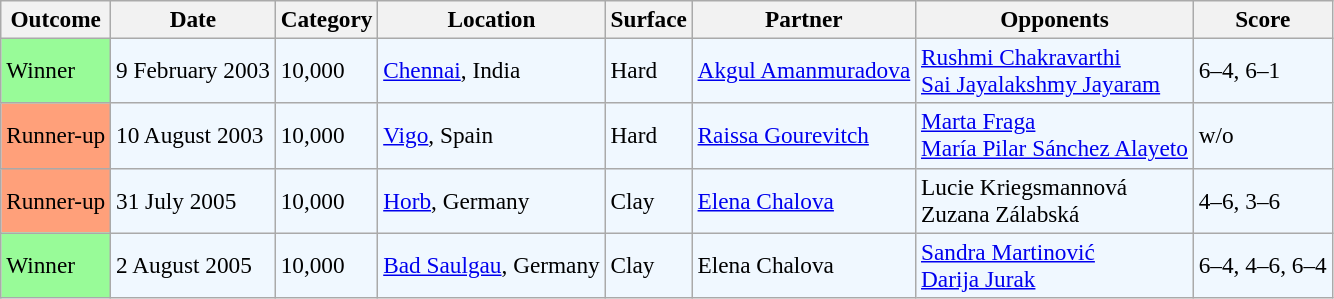<table class="sortable wikitable" style=font-size:97%>
<tr>
<th>Outcome</th>
<th>Date</th>
<th>Category</th>
<th>Location</th>
<th>Surface</th>
<th>Partner</th>
<th>Opponents</th>
<th>Score</th>
</tr>
<tr style="background:#f0f8ff;">
<td style="background:#98fb98;">Winner</td>
<td>9 February 2003</td>
<td>10,000</td>
<td><a href='#'>Chennai</a>, India</td>
<td>Hard</td>
<td> <a href='#'>Akgul Amanmuradova</a></td>
<td> <a href='#'>Rushmi Chakravarthi</a> <br>  <a href='#'>Sai Jayalakshmy Jayaram</a></td>
<td>6–4, 6–1</td>
</tr>
<tr style="background:#f0f8ff;">
<td bgcolor="FFA07A">Runner-up</td>
<td>10 August 2003</td>
<td>10,000</td>
<td><a href='#'>Vigo</a>, Spain</td>
<td>Hard</td>
<td> <a href='#'>Raissa Gourevitch</a></td>
<td> <a href='#'>Marta Fraga</a> <br>  <a href='#'>María Pilar Sánchez Alayeto</a></td>
<td>w/o</td>
</tr>
<tr style="background:#f0f8ff;">
<td style="background:#ffa07a;">Runner-up</td>
<td>31 July 2005</td>
<td>10,000</td>
<td><a href='#'>Horb</a>, Germany</td>
<td>Clay</td>
<td> <a href='#'>Elena Chalova</a></td>
<td> Lucie Kriegsmannová <br>  Zuzana Zálabská</td>
<td>4–6, 3–6</td>
</tr>
<tr style="background:#f0f8ff;">
<td style="background:#98fb98;">Winner</td>
<td>2 August 2005</td>
<td>10,000</td>
<td><a href='#'>Bad Saulgau</a>, Germany</td>
<td>Clay</td>
<td> Elena Chalova</td>
<td> <a href='#'>Sandra Martinović</a> <br>  <a href='#'>Darija Jurak</a></td>
<td>6–4, 4–6, 6–4</td>
</tr>
</table>
